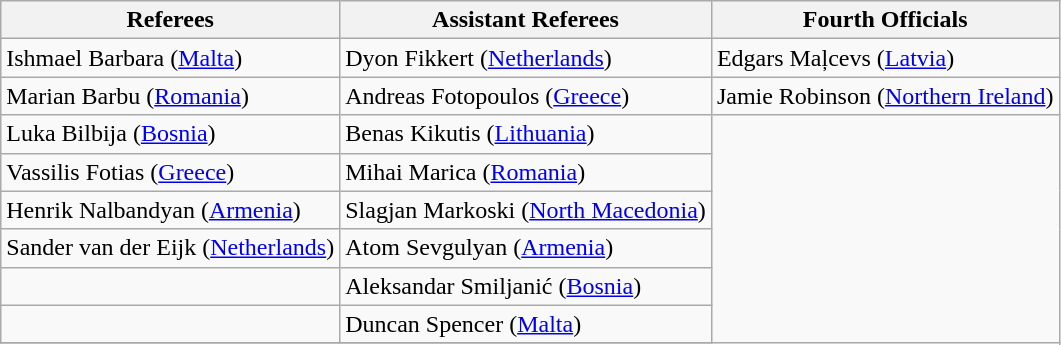<table class="wikitable">
<tr>
<th>Referees</th>
<th>Assistant Referees</th>
<th>Fourth Officials</th>
</tr>
<tr>
<td> Ishmael Barbara (<a href='#'>Malta</a>)</td>
<td> Dyon Fikkert (<a href='#'>Netherlands</a>)</td>
<td> Edgars Maļcevs (<a href='#'>Latvia</a>)</td>
</tr>
<tr>
<td> Marian Barbu (<a href='#'>Romania</a>)</td>
<td> Andreas Fotopoulos (<a href='#'>Greece</a>)</td>
<td> Jamie Robinson (<a href='#'>Northern Ireland</a>)</td>
</tr>
<tr>
<td> Luka Bilbija (<a href='#'>Bosnia</a>)</td>
<td> Benas Kikutis (<a href='#'>Lithuania</a>)</td>
</tr>
<tr>
<td> Vassilis Fotias (<a href='#'>Greece</a>)</td>
<td> Mihai Marica (<a href='#'>Romania</a>)</td>
</tr>
<tr>
<td> Henrik Nalbandyan (<a href='#'>Armenia</a>)</td>
<td> Slagjan Markoski (<a href='#'>North Macedonia</a>)</td>
</tr>
<tr>
<td> Sander van der Eijk (<a href='#'>Netherlands</a>)</td>
<td> Atom Sevgulyan (<a href='#'>Armenia</a>)</td>
</tr>
<tr>
<td></td>
<td> Aleksandar Smiljanić (<a href='#'>Bosnia</a>)</td>
</tr>
<tr>
<td></td>
<td> Duncan Spencer (<a href='#'>Malta</a>)</td>
</tr>
<tr>
</tr>
</table>
